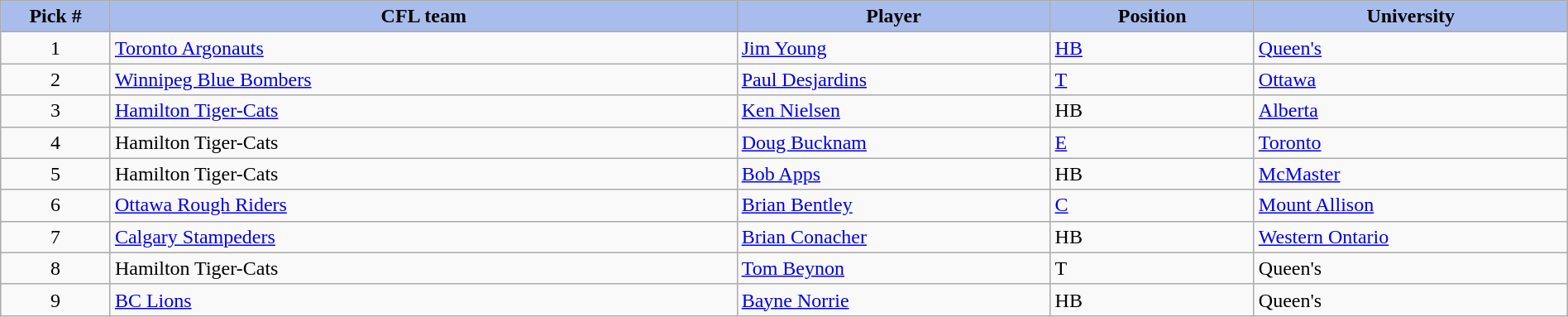<table class="wikitable" style="width: 100%">
<tr>
<th style="background:#A8BDEC;" width=7%>Pick #</th>
<th width=40% style="background:#A8BDEC;">CFL team</th>
<th width=20% style="background:#A8BDEC;">Player</th>
<th width=13% style="background:#A8BDEC;">Position</th>
<th width=20% style="background:#A8BDEC;">University</th>
</tr>
<tr>
<td align=center>1</td>
<td><a href='#'>Toronto Argonauts</a></td>
<td><a href='#'>Jim Young</a></td>
<td><a href='#'>HB</a></td>
<td><a href='#'>Queen's</a></td>
</tr>
<tr>
<td align=center>2</td>
<td><a href='#'>Winnipeg Blue Bombers</a></td>
<td><a href='#'>Paul Desjardins</a></td>
<td><a href='#'>T</a></td>
<td><a href='#'>Ottawa</a></td>
</tr>
<tr>
<td align=center>3</td>
<td><a href='#'>Hamilton Tiger-Cats</a></td>
<td><a href='#'>Ken Nielsen</a></td>
<td>HB</td>
<td><a href='#'>Alberta</a></td>
</tr>
<tr>
<td align=center>4</td>
<td>Hamilton Tiger-Cats</td>
<td><a href='#'>Doug Bucknam</a></td>
<td><a href='#'>E</a></td>
<td><a href='#'>Toronto</a></td>
</tr>
<tr>
<td align=center>5</td>
<td>Hamilton Tiger-Cats</td>
<td><a href='#'>Bob Apps</a></td>
<td>HB</td>
<td><a href='#'>McMaster</a></td>
</tr>
<tr>
<td align=center>6</td>
<td><a href='#'>Ottawa Rough Riders</a></td>
<td><a href='#'>Brian Bentley</a></td>
<td><a href='#'>C</a></td>
<td><a href='#'>Mount Allison</a></td>
</tr>
<tr>
<td align=center>7</td>
<td><a href='#'>Calgary Stampeders</a></td>
<td><a href='#'>Brian Conacher</a></td>
<td>HB</td>
<td><a href='#'>Western Ontario</a></td>
</tr>
<tr>
<td align=center>8</td>
<td>Hamilton Tiger-Cats</td>
<td><a href='#'>Tom Beynon</a></td>
<td>T</td>
<td>Queen's</td>
</tr>
<tr>
<td align=center>9</td>
<td><a href='#'>BC Lions</a></td>
<td><a href='#'>Bayne Norrie</a></td>
<td>HB</td>
<td>Queen's</td>
</tr>
</table>
